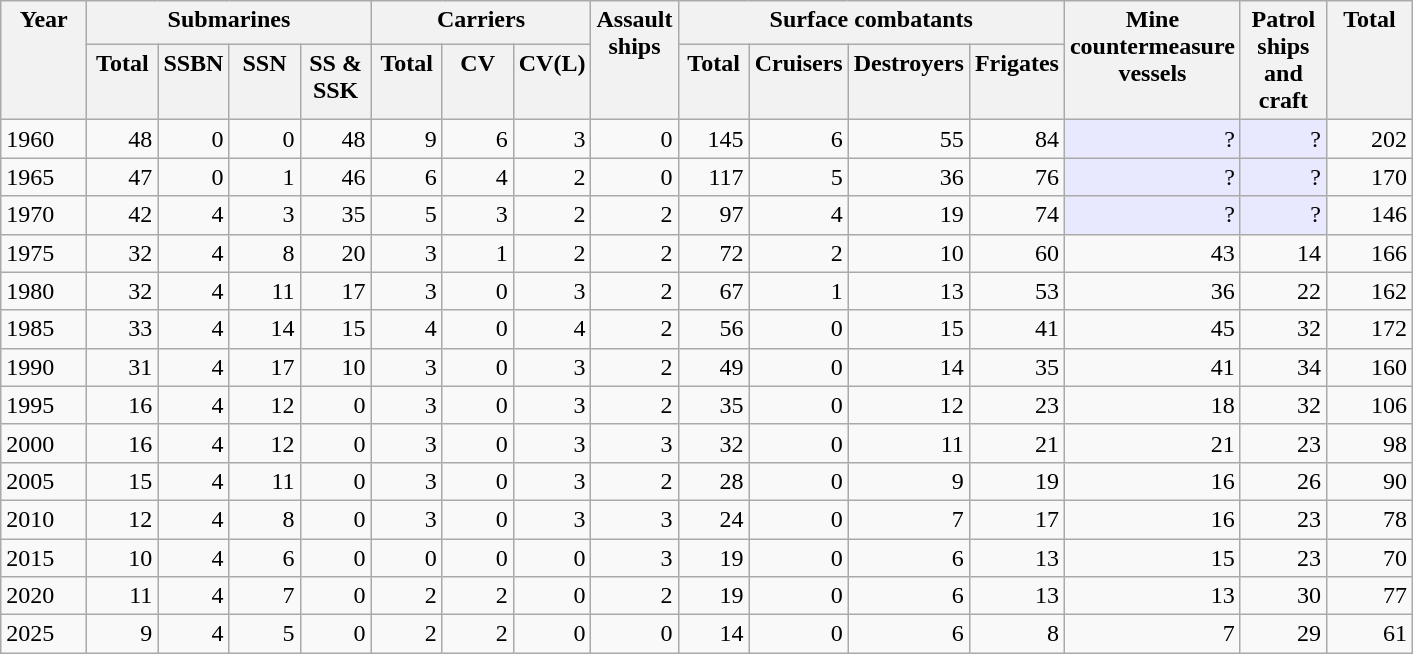<table class="wikitable">
<tr valign="top">
<th style="width:50px; text-align:center;" rowspan="2">Year</th>
<th style="text-align:center;" colspan="4">Submarines</th>
<th style="text-align:center;" colspan="3">Carriers</th>
<th style="width:50px; text-align:center;" rowspan="2">Assault ships</th>
<th style="text-align:center;" colspan="4">Surface combatants</th>
<th style="width:50px; text-align:center;" rowspan="2">Mine countermeasure vessels</th>
<th style="width:50px; text-align:center;" rowspan="2">Patrol ships and craft</th>
<th style="width:50px; text-align:center;" rowspan="2">Total</th>
</tr>
<tr valign="top">
<th style="width:40px; text-align:center;">Total</th>
<th style="width:40px; text-align:center;">SSBN</th>
<th style="width:40px; text-align:center;">SSN</th>
<th style="width:40px; text-align:center;">SS & SSK</th>
<th style="width:40px; text-align:center;">Total</th>
<th style="width:40px; text-align:center;">CV</th>
<th style="width:40px; text-align:center;">CV(L)</th>
<th style="width:40px; text-align:center;">Total</th>
<th style="width:40px; text-align:center;">Cruisers</th>
<th style="width:40px; text-align:center;">Destroyers</th>
<th style="width:40px; text-align:center;">Frigates</th>
</tr>
<tr valign="top">
<td align=left>1960</td>
<td align=right>48</td>
<td align=right>0</td>
<td align=right>0</td>
<td align=right>48</td>
<td align=right>9</td>
<td align=right>6</td>
<td align=right>3</td>
<td align=right>0</td>
<td align=right>145</td>
<td align=right>6</td>
<td align=right>55</td>
<td align=right>84</td>
<td style="text-align:right; background:#e8e8ff;">?</td>
<td style="text-align:right; background:#e8e8ff;">?</td>
<td align=right>202</td>
</tr>
<tr valign="top">
<td align=left>1965</td>
<td align=right>47</td>
<td align=right>0</td>
<td align=right>1</td>
<td align=right>46</td>
<td align=right>6</td>
<td align=right>4</td>
<td align=right>2</td>
<td align=right>0</td>
<td align=right>117</td>
<td align=right>5</td>
<td align=right>36</td>
<td align=right>76</td>
<td style="text-align:right; background:#e8e8ff;">?</td>
<td style="text-align:right; background:#e8e8ff;">?</td>
<td align=right>170</td>
</tr>
<tr valign="top">
<td align=left>1970</td>
<td align=right>42</td>
<td align=right>4</td>
<td align=right>3</td>
<td align=right>35</td>
<td align=right>5</td>
<td align=right>3</td>
<td align=right>2</td>
<td align=right>2</td>
<td align=right>97</td>
<td align=right>4</td>
<td align=right>19</td>
<td align=right>74</td>
<td style="text-align:right; background:#e8e8ff;">?</td>
<td style="text-align:right; background:#e8e8ff;">?</td>
<td align=right>146</td>
</tr>
<tr valign="top">
<td align=left>1975</td>
<td align=right>32</td>
<td align=right>4</td>
<td align=right>8</td>
<td align=right>20</td>
<td align=right>3</td>
<td align=right>1</td>
<td align=right>2</td>
<td align=right>2</td>
<td align=right>72</td>
<td align=right>2</td>
<td align=right>10</td>
<td align=right>60</td>
<td align=right>43</td>
<td align=right>14</td>
<td align=right>166</td>
</tr>
<tr valign="top">
<td align=left>1980</td>
<td align=right>32</td>
<td align=right>4</td>
<td align=right>11</td>
<td align=right>17</td>
<td align=right>3</td>
<td align=right>0</td>
<td align=right>3</td>
<td align=right>2</td>
<td align=right>67</td>
<td align=right>1</td>
<td align=right>13</td>
<td align=right>53</td>
<td align=right>36</td>
<td align=right>22</td>
<td align=right>162</td>
</tr>
<tr valign="top">
<td align=left>1985</td>
<td align=right>33</td>
<td align=right>4</td>
<td align=right>14</td>
<td align=right>15</td>
<td align=right>4</td>
<td align=right>0</td>
<td align=right>4</td>
<td align=right>2</td>
<td align=right>56</td>
<td align=right>0</td>
<td align=right>15</td>
<td align=right>41</td>
<td align=right>45</td>
<td align=right>32</td>
<td align=right>172</td>
</tr>
<tr valign="top">
<td align=left>1990</td>
<td align=right>31</td>
<td align=right>4</td>
<td align=right>17</td>
<td align=right>10</td>
<td align=right>3</td>
<td align=right>0</td>
<td align=right>3</td>
<td align=right>2</td>
<td align=right>49</td>
<td align=right>0</td>
<td align=right>14</td>
<td align=right>35</td>
<td align=right>41</td>
<td align=right>34</td>
<td align=right>160</td>
</tr>
<tr valign="top">
<td align=left>1995</td>
<td align=right>16</td>
<td align=right>4</td>
<td align=right>12</td>
<td align=right>0</td>
<td align=right>3</td>
<td align=right>0</td>
<td align=right>3</td>
<td align=right>2</td>
<td align=right>35</td>
<td align=right>0</td>
<td align=right>12</td>
<td align=right>23</td>
<td align=right>18</td>
<td align=right>32</td>
<td align=right>106</td>
</tr>
<tr valign="top">
<td align=left>2000</td>
<td align=right>16</td>
<td align=right>4</td>
<td align=right>12</td>
<td align=right>0</td>
<td align=right>3</td>
<td align=right>0</td>
<td align=right>3</td>
<td align=right>3</td>
<td align=right>32</td>
<td align=right>0</td>
<td align=right>11</td>
<td align=right>21</td>
<td align=right>21</td>
<td align=right>23</td>
<td align=right>98</td>
</tr>
<tr valign="top">
<td align=left>2005</td>
<td align=right>15</td>
<td align=right>4</td>
<td align=right>11</td>
<td align=right>0</td>
<td align=right>3</td>
<td align=right>0</td>
<td align=right>3</td>
<td align=right>2</td>
<td align=right>28</td>
<td align=right>0</td>
<td align=right>9</td>
<td align=right>19</td>
<td align=right>16</td>
<td align=right>26</td>
<td align=right>90</td>
</tr>
<tr valign="top">
<td align=left>2010</td>
<td align=right>12</td>
<td align=right>4</td>
<td align=right>8</td>
<td align=right>0</td>
<td align=right>3</td>
<td align=right>0</td>
<td align=right>3</td>
<td align=right>3</td>
<td align=right>24</td>
<td align=right>0</td>
<td align=right>7</td>
<td align=right>17</td>
<td align=right>16</td>
<td align=right>23</td>
<td align=right>78</td>
</tr>
<tr valign="top">
<td align=left>2015</td>
<td align=right>10</td>
<td align=right>4</td>
<td align=right>6</td>
<td align=right>0</td>
<td align=right>0</td>
<td align=right>0</td>
<td align=right>0</td>
<td align=right>3</td>
<td align=right>19</td>
<td align=right>0</td>
<td align=right>6</td>
<td align=right>13</td>
<td align=right>15</td>
<td align=right>23</td>
<td align=right>70</td>
</tr>
<tr valign="top">
<td align=left>2020</td>
<td align=right>11</td>
<td align=right>4</td>
<td align=right>7</td>
<td align=right>0</td>
<td align=right>2</td>
<td align=right>2</td>
<td align=right>0</td>
<td align=right>2</td>
<td align=right>19</td>
<td align=right>0</td>
<td align=right>6</td>
<td align=right>13</td>
<td align=right>13</td>
<td align=right>30</td>
<td align=right>77</td>
</tr>
<tr>
<td>2025</td>
<td align=right>9</td>
<td align=right>4</td>
<td align=right>5</td>
<td align=right>0</td>
<td align=right>2</td>
<td align=right>2</td>
<td align=right>0</td>
<td align=right>0</td>
<td align=right>14</td>
<td align=right>0</td>
<td align=right>6</td>
<td align=right>8</td>
<td align=right>7</td>
<td align=right>29</td>
<td align=right>61</td>
</tr>
</table>
